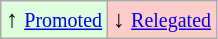<table class="wikitable" align="center">
<tr>
<td bgcolor="#ddffdd">↑ <small><a href='#'>Promoted</a></small></td>
<td bgcolor="#ffcccc">↓ <small><a href='#'>Relegated</a></small></td>
</tr>
</table>
